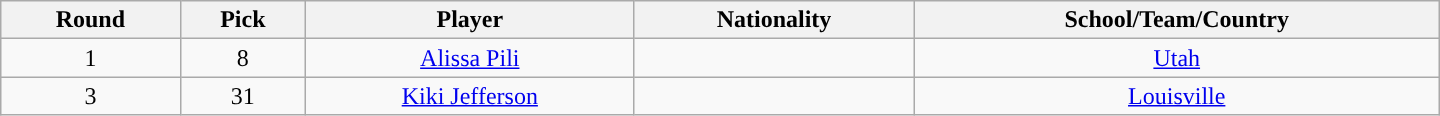<table class="wikitable" style="text-align:center; width:60em">
<tr>
<th>Round</th>
<th>Pick</th>
<th>Player</th>
<th>Nationality</th>
<th>School/Team/Country</th>
</tr>
<tr>
<td>1</td>
<td>8</td>
<td><a href='#'>Alissa Pili</a></td>
<td></td>
<td><a href='#'>Utah</a></td>
</tr>
<tr>
<td>3</td>
<td>31</td>
<td><a href='#'>Kiki Jefferson</a></td>
<td></td>
<td><a href='#'>Louisville</a></td>
</tr>
</table>
